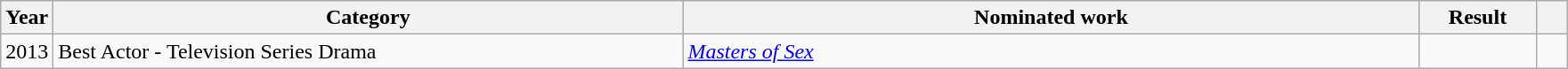<table class="wikitable">
<tr>
<th scope="col" style="width:1em;">Year</th>
<th scope="col" style="width:29em;">Category</th>
<th scope="col" style="width:34em;">Nominated work</th>
<th scope="col" style="width:5em;">Result</th>
<th scope="col" style="width:1em;"></th>
</tr>
<tr>
<td>2013</td>
<td>Best Actor - Television Series Drama</td>
<td><em><a href='#'>Masters of Sex</a></em></td>
<td></td>
<td></td>
</tr>
</table>
